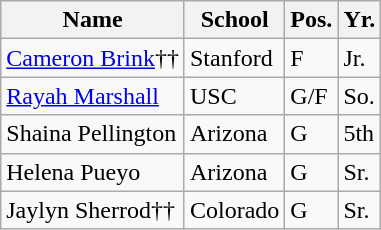<table class="wikitable">
<tr>
<th>Name</th>
<th>School</th>
<th>Pos.</th>
<th>Yr.</th>
</tr>
<tr>
<td><a href='#'>Cameron Brink</a>††</td>
<td>Stanford</td>
<td>F</td>
<td>Jr.</td>
</tr>
<tr>
<td><a href='#'>Rayah Marshall</a></td>
<td>USC</td>
<td>G/F</td>
<td>So.</td>
</tr>
<tr>
<td>Shaina Pellington</td>
<td>Arizona</td>
<td>G</td>
<td>5th</td>
</tr>
<tr>
<td>Helena Pueyo</td>
<td>Arizona</td>
<td>G</td>
<td>Sr.</td>
</tr>
<tr>
<td>Jaylyn Sherrod††</td>
<td>Colorado</td>
<td>G</td>
<td>Sr.</td>
</tr>
</table>
